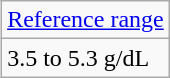<table class="wikitable" align="right">
<tr>
<td><a href='#'>Reference range</a></td>
</tr>
<tr>
<td>3.5 to 5.3 g/dL</td>
</tr>
</table>
